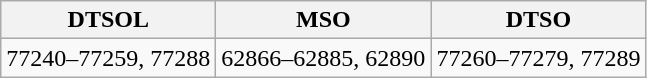<table class="wikitable">
<tr>
<th>DTSOL</th>
<th>MSO</th>
<th>DTSO</th>
</tr>
<tr>
<td align=center>77240–77259, 77288</td>
<td align=center>62866–62885, 62890</td>
<td align=center>77260–77279, 77289</td>
</tr>
</table>
